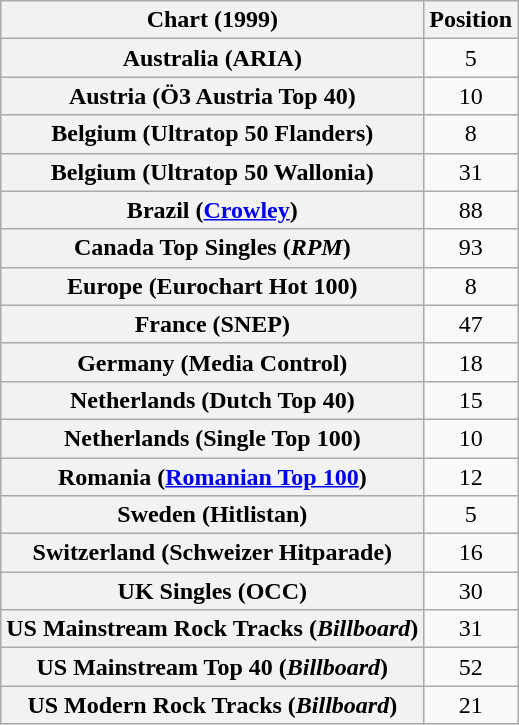<table class="wikitable sortable plainrowheaders" style="text-align:center">
<tr>
<th scope="col">Chart (1999)</th>
<th scope="col">Position</th>
</tr>
<tr>
<th scope="row">Australia (ARIA)</th>
<td>5</td>
</tr>
<tr>
<th scope="row">Austria (Ö3 Austria Top 40)</th>
<td>10</td>
</tr>
<tr>
<th scope="row">Belgium (Ultratop 50 Flanders)</th>
<td>8</td>
</tr>
<tr>
<th scope="row">Belgium (Ultratop 50 Wallonia)</th>
<td>31</td>
</tr>
<tr>
<th scope="row">Brazil (<a href='#'>Crowley</a>)</th>
<td>88</td>
</tr>
<tr>
<th scope="row">Canada Top Singles (<em>RPM</em>)</th>
<td>93</td>
</tr>
<tr>
<th scope="row">Europe (Eurochart Hot 100)</th>
<td>8</td>
</tr>
<tr>
<th scope="row">France (SNEP)</th>
<td>47</td>
</tr>
<tr>
<th scope="row">Germany (Media Control)</th>
<td>18</td>
</tr>
<tr>
<th scope="row">Netherlands (Dutch Top 40)</th>
<td>15</td>
</tr>
<tr>
<th scope="row">Netherlands (Single Top 100)</th>
<td>10</td>
</tr>
<tr>
<th scope="row">Romania (<a href='#'>Romanian Top 100</a>)</th>
<td>12</td>
</tr>
<tr>
<th scope="row">Sweden (Hitlistan)</th>
<td>5</td>
</tr>
<tr>
<th scope="row">Switzerland (Schweizer Hitparade)</th>
<td>16</td>
</tr>
<tr>
<th scope="row">UK Singles (OCC)</th>
<td>30</td>
</tr>
<tr>
<th scope="row">US Mainstream Rock Tracks (<em>Billboard</em>)</th>
<td>31</td>
</tr>
<tr>
<th scope="row">US Mainstream Top 40 (<em>Billboard</em>)</th>
<td>52</td>
</tr>
<tr>
<th scope="row">US Modern Rock Tracks (<em>Billboard</em>)</th>
<td>21</td>
</tr>
</table>
